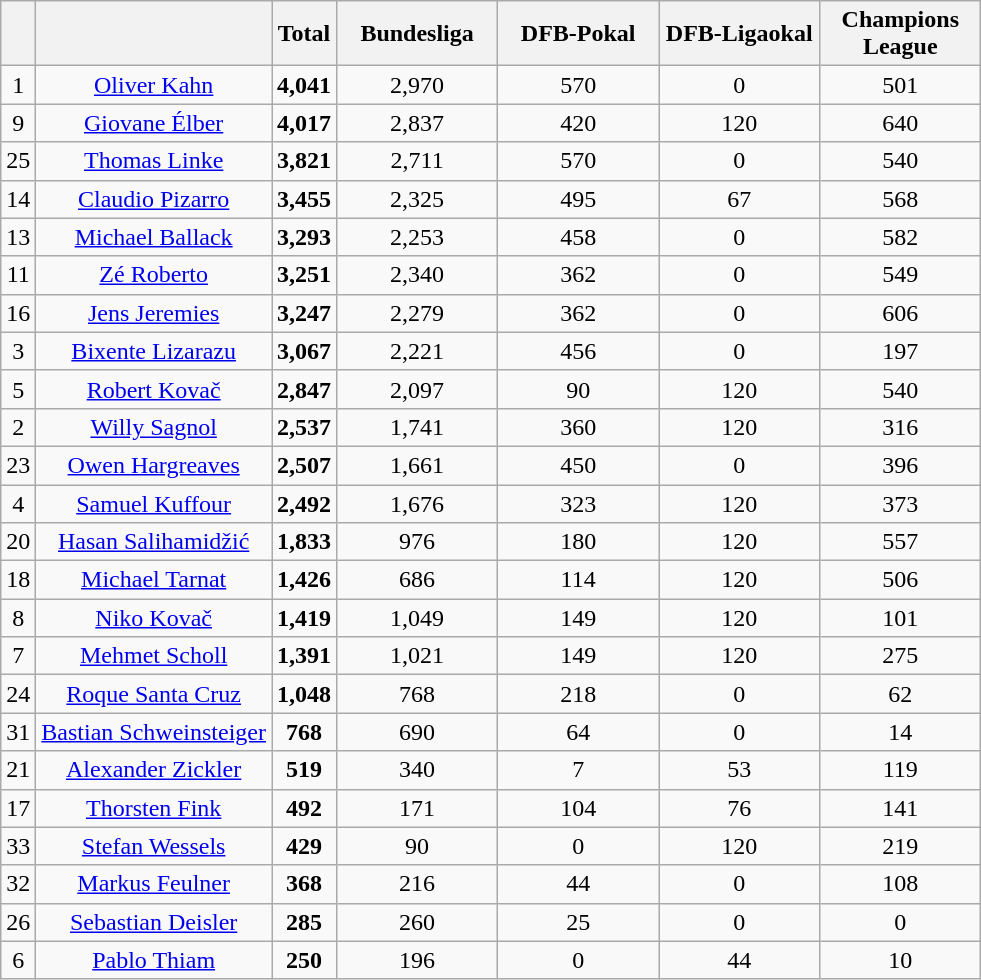<table class="wikitable" style="text-align: center">
<tr>
<th></th>
<th></th>
<th>Total</th>
<th style="width:100px;">Bundesliga</th>
<th style="width:100px;">DFB-Pokal</th>
<th style="width:100px;">DFB-Ligaokal</th>
<th style="width:100px;">Champions League</th>
</tr>
<tr>
<td>1</td>
<td><a href='#'>Oliver Kahn</a></td>
<td><strong>4,041</strong></td>
<td>2,970</td>
<td>570</td>
<td>0</td>
<td>501</td>
</tr>
<tr>
<td>9</td>
<td><a href='#'>Giovane Élber</a></td>
<td><strong>4,017</strong></td>
<td>2,837</td>
<td>420</td>
<td>120</td>
<td>640</td>
</tr>
<tr>
<td>25</td>
<td><a href='#'>Thomas Linke</a></td>
<td><strong>3,821</strong></td>
<td>2,711</td>
<td>570</td>
<td>0</td>
<td>540</td>
</tr>
<tr>
<td>14</td>
<td><a href='#'>Claudio Pizarro</a></td>
<td><strong>3,455</strong></td>
<td>2,325</td>
<td>495</td>
<td>67</td>
<td>568</td>
</tr>
<tr>
<td>13</td>
<td><a href='#'>Michael Ballack</a></td>
<td><strong>3,293</strong></td>
<td>2,253</td>
<td>458</td>
<td>0</td>
<td>582</td>
</tr>
<tr>
<td>11</td>
<td><a href='#'>Zé Roberto</a></td>
<td><strong>3,251</strong></td>
<td>2,340</td>
<td>362</td>
<td>0</td>
<td>549</td>
</tr>
<tr>
<td>16</td>
<td><a href='#'>Jens Jeremies</a></td>
<td><strong>3,247</strong></td>
<td>2,279</td>
<td>362</td>
<td>0</td>
<td>606</td>
</tr>
<tr>
<td>3</td>
<td><a href='#'>Bixente Lizarazu</a></td>
<td><strong>3,067</strong></td>
<td>2,221</td>
<td>456</td>
<td>0</td>
<td>197</td>
</tr>
<tr>
<td>5</td>
<td><a href='#'>Robert Kovač</a></td>
<td><strong>2,847</strong></td>
<td>2,097</td>
<td>90</td>
<td>120</td>
<td>540</td>
</tr>
<tr>
<td>2</td>
<td><a href='#'>Willy Sagnol</a></td>
<td><strong>2,537</strong></td>
<td>1,741</td>
<td>360</td>
<td>120</td>
<td>316</td>
</tr>
<tr>
<td>23</td>
<td><a href='#'>Owen Hargreaves</a></td>
<td><strong>2,507</strong></td>
<td>1,661</td>
<td>450</td>
<td>0</td>
<td>396</td>
</tr>
<tr>
<td>4</td>
<td><a href='#'>Samuel Kuffour</a></td>
<td><strong>2,492</strong></td>
<td>1,676</td>
<td>323</td>
<td>120</td>
<td>373</td>
</tr>
<tr>
<td>20</td>
<td><a href='#'>Hasan Salihamidžić</a></td>
<td><strong>1,833</strong></td>
<td>976</td>
<td>180</td>
<td>120</td>
<td>557</td>
</tr>
<tr>
<td>18</td>
<td><a href='#'>Michael Tarnat</a></td>
<td><strong>1,426</strong></td>
<td>686</td>
<td>114</td>
<td>120</td>
<td>506</td>
</tr>
<tr>
<td>8</td>
<td><a href='#'>Niko Kovač</a></td>
<td><strong>1,419</strong></td>
<td>1,049</td>
<td>149</td>
<td>120</td>
<td>101</td>
</tr>
<tr>
<td>7</td>
<td><a href='#'>Mehmet Scholl</a></td>
<td><strong>1,391</strong></td>
<td>1,021</td>
<td>149</td>
<td>120</td>
<td>275</td>
</tr>
<tr>
<td>24</td>
<td><a href='#'>Roque Santa Cruz</a></td>
<td><strong>1,048</strong></td>
<td>768</td>
<td>218</td>
<td>0</td>
<td>62</td>
</tr>
<tr>
<td>31</td>
<td><a href='#'>Bastian Schweinsteiger</a></td>
<td><strong>768</strong></td>
<td>690</td>
<td>64</td>
<td>0</td>
<td>14</td>
</tr>
<tr>
<td>21</td>
<td><a href='#'>Alexander Zickler</a></td>
<td><strong>519</strong></td>
<td>340</td>
<td>7</td>
<td>53</td>
<td>119</td>
</tr>
<tr>
<td>17</td>
<td><a href='#'>Thorsten Fink</a></td>
<td><strong>492</strong></td>
<td>171</td>
<td>104</td>
<td>76</td>
<td>141</td>
</tr>
<tr>
<td>33</td>
<td><a href='#'>Stefan Wessels</a></td>
<td><strong>429</strong></td>
<td>90</td>
<td>0</td>
<td>120</td>
<td>219</td>
</tr>
<tr>
<td>32</td>
<td><a href='#'>Markus Feulner</a></td>
<td><strong>368</strong></td>
<td>216</td>
<td>44</td>
<td>0</td>
<td>108</td>
</tr>
<tr>
<td>26</td>
<td><a href='#'>Sebastian Deisler</a></td>
<td><strong>285</strong></td>
<td>260</td>
<td>25</td>
<td>0</td>
<td>0</td>
</tr>
<tr>
<td>6</td>
<td><a href='#'>Pablo Thiam</a></td>
<td><strong>250</strong></td>
<td>196</td>
<td>0</td>
<td>44</td>
<td>10</td>
</tr>
</table>
